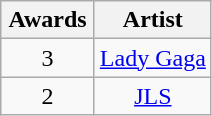<table class="wikitable" rowspan="2" style="text-align:center;">
<tr>
<th scope="col" style="width:55px;">Awards</th>
<th scope="col" style="text-align:center;">Artist</th>
</tr>
<tr>
<td>3</td>
<td><a href='#'>Lady Gaga</a></td>
</tr>
<tr>
<td>2</td>
<td><a href='#'>JLS</a></td>
</tr>
</table>
